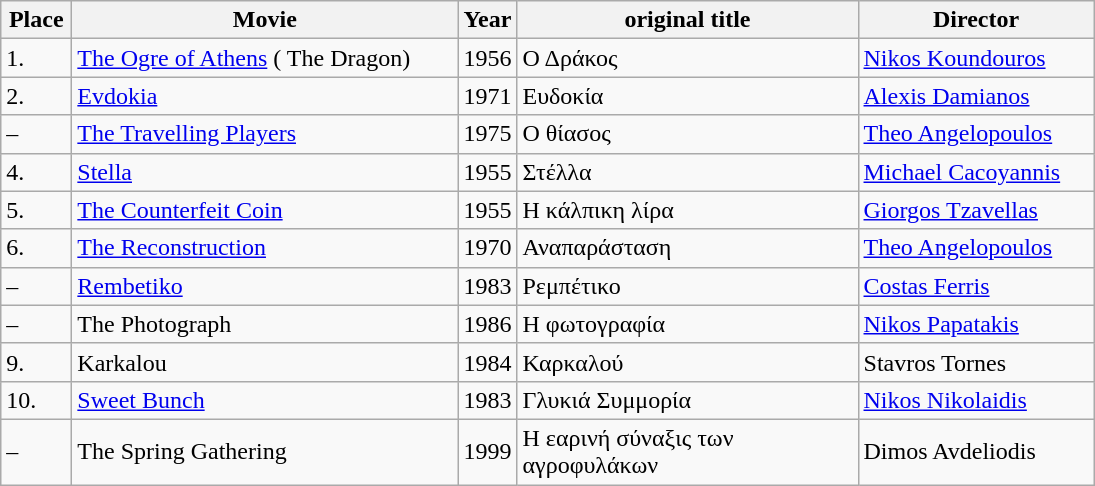<table class="wikitable sortable" style="margin-right: 0;">
<tr text-align:center;">
<th style="width:40px;">Place</th>
<th style="width:250px;">Movie</th>
<th>Year</th>
<th style="width:220px;">original title</th>
<th style="width:150px;">Director</th>
</tr>
<tr>
<td>1.</td>
<td><a href='#'>The Ogre of Athens</a> ( The Dragon)</td>
<td>1956</td>
<td>Ο Δράκος</td>
<td><a href='#'>Nikos Koundouros</a></td>
</tr>
<tr>
<td>2.</td>
<td><a href='#'>Evdokia</a></td>
<td>1971</td>
<td>Ευδοκία</td>
<td><a href='#'>Alexis Damianos</a></td>
</tr>
<tr>
<td>–</td>
<td><a href='#'>The Travelling Players</a></td>
<td>1975</td>
<td>Ο θίασος</td>
<td><a href='#'>Theo Angelopoulos</a></td>
</tr>
<tr>
<td>4.</td>
<td><a href='#'>Stella</a></td>
<td>1955</td>
<td>Στέλλα</td>
<td><a href='#'>Michael Cacoyannis</a></td>
</tr>
<tr>
<td>5.</td>
<td><a href='#'>The Counterfeit Coin</a></td>
<td>1955</td>
<td>Η κάλπικη λίρα</td>
<td><a href='#'>Giorgos Tzavellas</a></td>
</tr>
<tr>
<td>6.</td>
<td><a href='#'>The Reconstruction</a></td>
<td>1970</td>
<td>Αναπαράσταση</td>
<td><a href='#'>Theo Angelopoulos</a></td>
</tr>
<tr>
<td>–</td>
<td><a href='#'>Rembetiko</a></td>
<td>1983</td>
<td>Ρεμπέτικο</td>
<td><a href='#'>Costas Ferris</a></td>
</tr>
<tr>
<td>–</td>
<td>The Photograph</td>
<td>1986</td>
<td>Η φωτογραφία</td>
<td><a href='#'>Nikos Papatakis</a></td>
</tr>
<tr>
<td>9.</td>
<td>Karkalou</td>
<td>1984</td>
<td>Καρκαλού</td>
<td>Stavros Tornes</td>
</tr>
<tr>
<td>10.</td>
<td><a href='#'>Sweet Bunch</a></td>
<td>1983</td>
<td>Γλυκιά Συμμορία</td>
<td><a href='#'>Nikos Nikolaidis</a></td>
</tr>
<tr>
<td>–</td>
<td>The Spring Gathering</td>
<td>1999</td>
<td>Η εαρινή σύναξις των αγροφυλάκων</td>
<td>Dimos Avdeliodis</td>
</tr>
</table>
